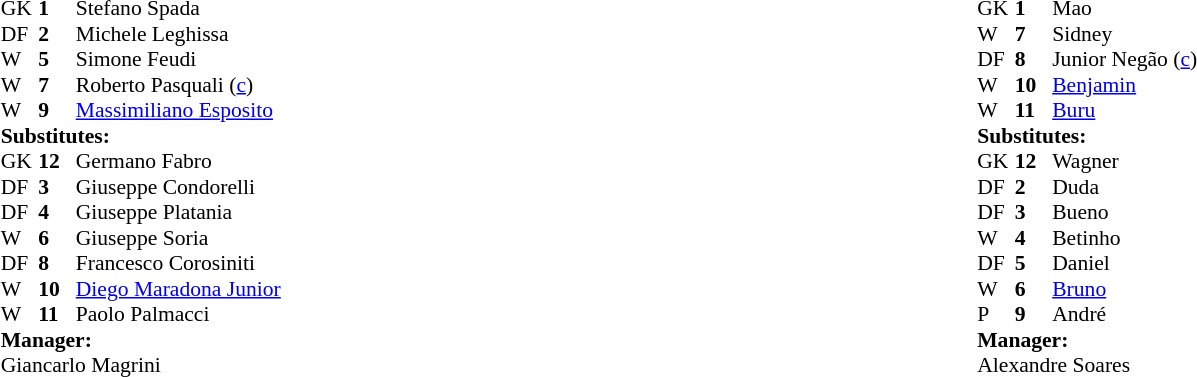<table width="100%">
<tr>
<td valign="top" width="50%"><br><table style="font-size: 90%" cellspacing="0" cellpadding="0" align=center>
<tr>
<th width=25></th>
<th width=25></th>
</tr>
<tr>
<td>GK</td>
<td><strong>1</strong></td>
<td>Stefano Spada</td>
</tr>
<tr>
<td>DF</td>
<td><strong>2</strong></td>
<td>Michele Leghissa</td>
</tr>
<tr>
<td>W</td>
<td><strong>5</strong></td>
<td>Simone Feudi</td>
</tr>
<tr>
<td>W</td>
<td><strong>7</strong></td>
<td>Roberto Pasquali (<a href='#'>c</a>)</td>
</tr>
<tr>
<td>W</td>
<td><strong>9</strong></td>
<td><a href='#'>Massimiliano Esposito</a> </td>
</tr>
<tr>
<td colspan=3><strong>Substitutes:</strong></td>
</tr>
<tr>
<td>GK</td>
<td><strong>12</strong></td>
<td>Germano Fabro</td>
</tr>
<tr>
<td>DF</td>
<td><strong>3</strong></td>
<td>Giuseppe Condorelli</td>
</tr>
<tr>
<td>DF</td>
<td><strong>4</strong></td>
<td>Giuseppe Platania</td>
</tr>
<tr>
<td>W</td>
<td><strong>6</strong></td>
<td>Giuseppe Soria</td>
</tr>
<tr>
<td>DF</td>
<td><strong>8</strong></td>
<td>Francesco Corosiniti</td>
</tr>
<tr>
<td>W</td>
<td><strong>10</strong></td>
<td><a href='#'>Diego Maradona Junior</a></td>
</tr>
<tr>
<td>W</td>
<td><strong>11</strong></td>
<td>Paolo Palmacci </td>
</tr>
<tr>
<td colspan=3><strong>Manager:</strong></td>
</tr>
<tr>
<td colspan=4> Giancarlo Magrini</td>
</tr>
</table>
</td>
<td valign="top" width="50%"><br><table style="font-size: 90%" cellspacing="0" cellpadding="0" align=center>
<tr>
<td colspan="4"></td>
</tr>
<tr>
<th width=25></th>
<th width=25></th>
</tr>
<tr>
<td>GK</td>
<td><strong>1</strong></td>
<td>Mao</td>
</tr>
<tr>
<td>W</td>
<td><strong>7</strong></td>
<td>Sidney</td>
</tr>
<tr>
<td>DF</td>
<td><strong>8</strong></td>
<td>Junior Negão (<a href='#'>c</a>)</td>
</tr>
<tr>
<td>W</td>
<td><strong>10</strong></td>
<td><a href='#'>Benjamin</a></td>
</tr>
<tr>
<td>W</td>
<td><strong>11</strong></td>
<td><a href='#'>Buru</a></td>
</tr>
<tr>
<td colspan=3><strong>Substitutes:</strong></td>
</tr>
<tr>
<td>GK</td>
<td><strong>12</strong></td>
<td>Wagner</td>
</tr>
<tr>
<td>DF</td>
<td><strong>2</strong></td>
<td>Duda</td>
</tr>
<tr>
<td>DF</td>
<td><strong>3</strong></td>
<td>Bueno</td>
</tr>
<tr>
<td>W</td>
<td><strong>4</strong></td>
<td>Betinho</td>
</tr>
<tr>
<td>DF</td>
<td><strong>5</strong></td>
<td>Daniel</td>
</tr>
<tr>
<td>W</td>
<td><strong>6</strong></td>
<td><a href='#'>Bruno</a></td>
</tr>
<tr>
<td>P</td>
<td><strong>9</strong></td>
<td>André</td>
</tr>
<tr>
<td colspan=3><strong>Manager:</strong></td>
</tr>
<tr>
<td colspan=4> Alexandre Soares</td>
</tr>
</table>
</td>
</tr>
</table>
